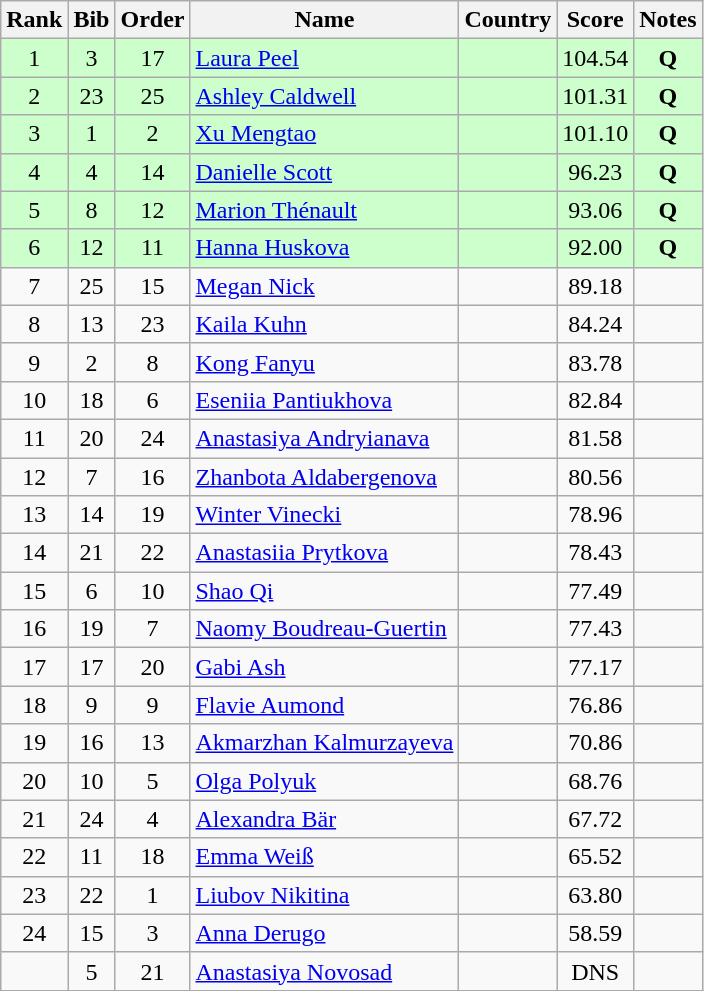<table class="wikitable sortable" style="text-align:center">
<tr>
<th>Rank</th>
<th>Bib</th>
<th>Order</th>
<th>Name</th>
<th>Country</th>
<th>Score</th>
<th>Notes</th>
</tr>
<tr bgcolor=#ccffcc>
<td>1</td>
<td>3</td>
<td>17</td>
<td align=left><a href='#'>Laura Peel</a></td>
<td align=left></td>
<td>104.54</td>
<td><strong>Q</strong></td>
</tr>
<tr bgcolor=#ccffcc>
<td>2</td>
<td>23</td>
<td>25</td>
<td align=left><a href='#'>Ashley Caldwell</a></td>
<td align=left></td>
<td>101.31</td>
<td><strong>Q</strong></td>
</tr>
<tr bgcolor=#ccffcc>
<td>3</td>
<td>1</td>
<td>2</td>
<td align=left><a href='#'>Xu Mengtao</a></td>
<td align=left></td>
<td>101.10</td>
<td><strong>Q</strong></td>
</tr>
<tr bgcolor=#ccffcc>
<td>4</td>
<td>4</td>
<td>14</td>
<td align=left><a href='#'>Danielle Scott</a></td>
<td align=left></td>
<td>96.23</td>
<td><strong>Q</strong></td>
</tr>
<tr bgcolor=#ccffcc>
<td>5</td>
<td>8</td>
<td>12</td>
<td align=left><a href='#'>Marion Thénault</a></td>
<td align=left></td>
<td>93.06</td>
<td><strong>Q</strong></td>
</tr>
<tr bgcolor=#ccffcc>
<td>6</td>
<td>12</td>
<td>11</td>
<td align=left><a href='#'>Hanna Huskova</a></td>
<td align=left></td>
<td>92.00</td>
<td><strong>Q</strong></td>
</tr>
<tr>
<td>7</td>
<td>25</td>
<td>15</td>
<td align=left><a href='#'>Megan Nick</a></td>
<td align=left></td>
<td>89.18</td>
<td></td>
</tr>
<tr>
<td>8</td>
<td>13</td>
<td>23</td>
<td align=left><a href='#'>Kaila Kuhn</a></td>
<td align=left></td>
<td>84.24</td>
<td></td>
</tr>
<tr>
<td>9</td>
<td>2</td>
<td>8</td>
<td align=left><a href='#'>Kong Fanyu</a></td>
<td align=left></td>
<td>83.78</td>
<td></td>
</tr>
<tr>
<td>10</td>
<td>18</td>
<td>6</td>
<td align=left><a href='#'>Eseniia Pantiukhova</a></td>
<td align=left></td>
<td>82.84</td>
<td></td>
</tr>
<tr>
<td>11</td>
<td>20</td>
<td>24</td>
<td align=left><a href='#'>Anastasiya Andryianava</a></td>
<td align=left></td>
<td>81.58</td>
<td></td>
</tr>
<tr>
<td>12</td>
<td>7</td>
<td>16</td>
<td align=left><a href='#'>Zhanbota Aldabergenova</a></td>
<td align=left></td>
<td>80.56</td>
<td></td>
</tr>
<tr>
<td>13</td>
<td>14</td>
<td>19</td>
<td align=left><a href='#'>Winter Vinecki</a></td>
<td align=left></td>
<td>78.96</td>
<td></td>
</tr>
<tr>
<td>14</td>
<td>21</td>
<td>22</td>
<td align=left><a href='#'>Anastasiia Prytkova</a></td>
<td align=left></td>
<td>78.43</td>
<td></td>
</tr>
<tr>
<td>15</td>
<td>6</td>
<td>10</td>
<td align=left><a href='#'>Shao Qi</a></td>
<td align=left></td>
<td>77.49</td>
<td></td>
</tr>
<tr>
<td>16</td>
<td>19</td>
<td>7</td>
<td align=left><a href='#'>Naomy Boudreau-Guertin</a></td>
<td align=left></td>
<td>77.43</td>
<td></td>
</tr>
<tr>
<td>17</td>
<td>17</td>
<td>20</td>
<td align=left><a href='#'>Gabi Ash</a></td>
<td align=left></td>
<td>77.17</td>
<td></td>
</tr>
<tr>
<td>18</td>
<td>9</td>
<td>9</td>
<td align=left><a href='#'>Flavie Aumond</a></td>
<td align=left></td>
<td>76.86</td>
<td></td>
</tr>
<tr>
<td>19</td>
<td>16</td>
<td>13</td>
<td align=left><a href='#'>Akmarzhan Kalmurzayeva</a></td>
<td align=left></td>
<td>70.86</td>
<td></td>
</tr>
<tr>
<td>20</td>
<td>10</td>
<td>5</td>
<td align=left><a href='#'>Olga Polyuk</a></td>
<td align=left></td>
<td>68.76</td>
<td></td>
</tr>
<tr>
<td>21</td>
<td>24</td>
<td>4</td>
<td align=left><a href='#'>Alexandra Bär</a></td>
<td align=left></td>
<td>67.72</td>
<td></td>
</tr>
<tr>
<td>22</td>
<td>11</td>
<td>18</td>
<td align=left><a href='#'>Emma Weiß</a></td>
<td align=left></td>
<td>65.52</td>
<td></td>
</tr>
<tr>
<td>23</td>
<td>22</td>
<td>1</td>
<td align=left><a href='#'>Liubov Nikitina</a></td>
<td align=left></td>
<td>63.80</td>
<td></td>
</tr>
<tr>
<td>24</td>
<td>15</td>
<td>3</td>
<td align=left><a href='#'>Anna Derugo</a></td>
<td align=left></td>
<td>58.59</td>
<td></td>
</tr>
<tr>
<td></td>
<td>5</td>
<td>21</td>
<td align=left><a href='#'>Anastasiya Novosad</a></td>
<td align=left></td>
<td>DNS</td>
<td></td>
</tr>
</table>
